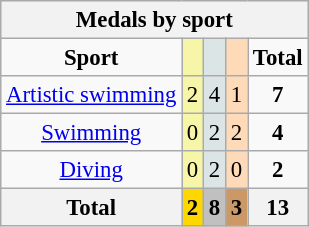<table class="wikitable" style="font-size:95%">
<tr style="background:#efefef;">
<th colspan=5><strong>Medals by sport</strong></th>
</tr>
<tr align=center>
<td><strong>Sport</strong></td>
<td bgcolor=#f7f6a8></td>
<td bgcolor=#dce5e5></td>
<td bgcolor=#ffdab9></td>
<td><strong>Total</strong></td>
</tr>
<tr align=center>
<td><a href='#'>Artistic swimming</a></td>
<td style="background:#F7F6A8;">2</td>
<td style="background:#DCE5E5;">4</td>
<td style="background:#FFDAB9;">1</td>
<td><strong>7</strong></td>
</tr>
<tr align=center>
<td><a href='#'>Swimming</a></td>
<td style="background:#F7F6A8;">0</td>
<td style="background:#DCE5E5;">2</td>
<td style="background:#FFDAB9;">2</td>
<td><strong>4</strong></td>
</tr>
<tr align=center>
<td><a href='#'>Diving</a></td>
<td style="background:#F7F6A8;">0</td>
<td style="background:#DCE5E5;">2</td>
<td style="background:#FFDAB9;">0</td>
<td><strong>2</strong></td>
</tr>
<tr align=center>
<th><strong>Total</strong></th>
<th style="background:gold;"><strong>2</strong></th>
<th style="background:silver;"><strong>8</strong></th>
<th style="background:#c96;"><strong>3</strong></th>
<th><strong>13</strong></th>
</tr>
</table>
